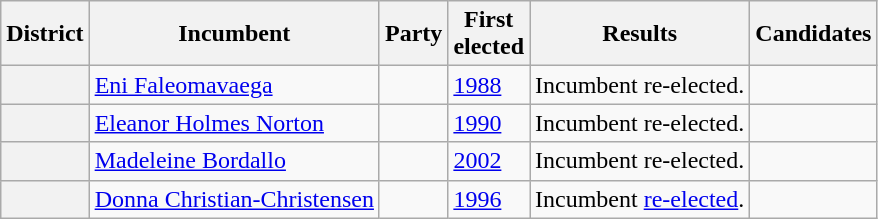<table class="wikitable">
<tr>
<th>District</th>
<th>Incumbent</th>
<th>Party</th>
<th>First<br>elected</th>
<th>Results</th>
<th>Candidates</th>
</tr>
<tr>
<th></th>
<td><a href='#'>Eni Faleomavaega</a></td>
<td></td>
<td><a href='#'>1988</a></td>
<td>Incumbent re-elected.</td>
<td nowrap></td>
</tr>
<tr>
<th></th>
<td><a href='#'>Eleanor Holmes Norton</a></td>
<td></td>
<td><a href='#'>1990</a></td>
<td>Incumbent re-elected.</td>
<td nowrap></td>
</tr>
<tr>
<th></th>
<td><a href='#'>Madeleine Bordallo</a></td>
<td></td>
<td><a href='#'>2002</a></td>
<td>Incumbent re-elected.</td>
<td nowrap></td>
</tr>
<tr>
<th></th>
<td><a href='#'>Donna Christian-Christensen</a></td>
<td></td>
<td><a href='#'>1996</a></td>
<td>Incumbent <a href='#'>re-elected</a>.</td>
<td nowrap></td>
</tr>
</table>
